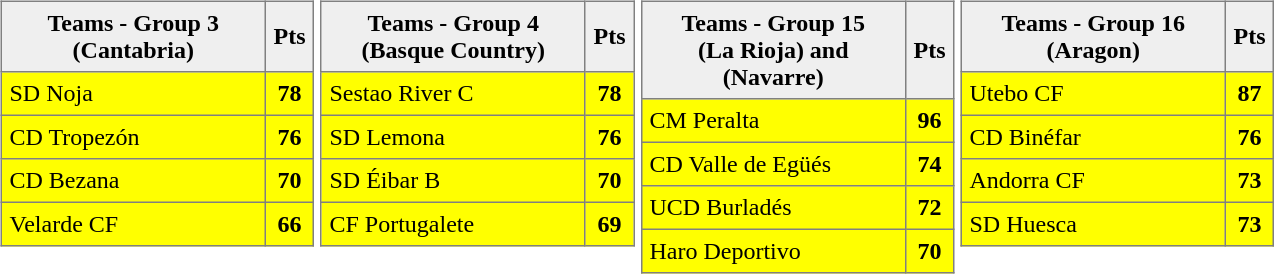<table>
<tr style="vertical-align: top;">
<td><br><table style=border-collapse:collapse border=1 cellspacing=0 cellpadding=5>
<tr align=center bgcolor=#efefef>
<th width=165>Teams - Group 3<br>(Cantabria)</th>
<th width=20>Pts</th>
</tr>
<tr align=center style="background:#FFFF00;">
<td style="text-align:left;">SD Noja</td>
<td><strong>78</strong></td>
</tr>
<tr align=center style="background:#FFFF00;">
<td style="text-align:left;">CD Tropezón</td>
<td><strong>76</strong></td>
</tr>
<tr align=center style="background:#FFFF00;">
<td style="text-align:left;">CD Bezana</td>
<td><strong>70</strong></td>
</tr>
<tr align=center style="background:#FFFF00;">
<td style="text-align:left;">Velarde CF</td>
<td><strong>66</strong></td>
</tr>
</table>
</td>
<td><br><table style=border-collapse:collapse border=1 cellspacing=0 cellpadding=5>
<tr align=center bgcolor=#efefef>
<th width=165>Teams - Group 4<br>(Basque Country)</th>
<th width=20>Pts</th>
</tr>
<tr align=center style="background:#FFFF00;">
<td style="text-align:left;">Sestao River C</td>
<td><strong>78</strong></td>
</tr>
<tr align=center style="background:#FFFF00;">
<td style="text-align:left;">SD Lemona</td>
<td><strong>76</strong></td>
</tr>
<tr align=center style="background:#FFFF00;">
<td style="text-align:left;">SD Éibar B</td>
<td><strong>70</strong></td>
</tr>
<tr align=center style="background:#FFFF00;">
<td style="text-align:left;">CF Portugalete</td>
<td><strong>69</strong></td>
</tr>
</table>
</td>
<td><br><table style=border-collapse:collapse border=1 cellspacing=0 cellpadding=5>
<tr align=center bgcolor=#efefef>
<th width=165>Teams - Group 15<br>(La Rioja) and (Navarre)</th>
<th width=20>Pts</th>
</tr>
<tr align=center style="background:#FFFF00;">
<td style="text-align:left;">CM Peralta</td>
<td><strong>96</strong></td>
</tr>
<tr align=center style="background:#FFFF00;">
<td style="text-align:left;">CD Valle de Egüés</td>
<td><strong>74</strong></td>
</tr>
<tr align=center style="background:#FFFF00;">
<td style="text-align:left;">UCD Burladés</td>
<td><strong>72</strong></td>
</tr>
<tr align=center style="background:#FFFF00;">
<td style="text-align:left;">Haro Deportivo</td>
<td><strong>70</strong></td>
</tr>
</table>
</td>
<td><br><table style=border-collapse:collapse border=1 cellspacing=0 cellpadding=5>
<tr align=center bgcolor=#efefef>
<th width=165>Teams - Group 16<br>(Aragon)</th>
<th width=20>Pts</th>
</tr>
<tr align=center style="background:#FFFF00;">
<td style="text-align:left;">Utebo CF</td>
<td><strong>87</strong></td>
</tr>
<tr align=center style="background:#FFFF00;">
<td style="text-align:left;">CD Binéfar</td>
<td><strong>76</strong></td>
</tr>
<tr align=center style="background:#FFFF00;">
<td style="text-align:left;">Andorra CF</td>
<td><strong>73</strong></td>
</tr>
<tr align=center style="background:#FFFF00;">
<td style="text-align:left;">SD Huesca</td>
<td><strong>73</strong></td>
</tr>
</table>
</td>
</tr>
</table>
